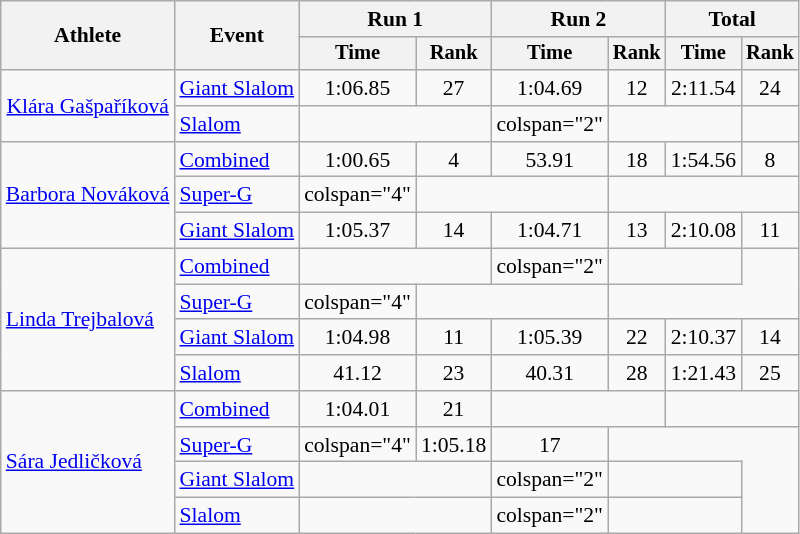<table class="wikitable" style="font-size:90%">
<tr>
<th rowspan=2>Athlete</th>
<th rowspan=2>Event</th>
<th colspan=2>Run 1</th>
<th colspan=2>Run 2</th>
<th colspan=2>Total</th>
</tr>
<tr style="font-size:95%">
<th>Time</th>
<th>Rank</th>
<th>Time</th>
<th>Rank</th>
<th>Time</th>
<th>Rank</th>
</tr>
<tr align="center">
<td rowspan="2"><a href='#'>Klára Gašpaříková</a></td>
<td align="left"><a href='#'>Giant Slalom</a></td>
<td>1:06.85</td>
<td>27</td>
<td>1:04.69</td>
<td>12</td>
<td>2:11.54</td>
<td>24</td>
</tr>
<tr align=center>
<td align="left"><a href='#'>Slalom</a></td>
<td colspan="2"></td>
<td>colspan="2" </td>
<td colspan="2"></td>
</tr>
<tr align=center>
<td rowspan="3" align="left"><a href='#'>Barbora Nováková</a></td>
<td align="left"><a href='#'>Combined</a></td>
<td>1:00.65</td>
<td>4</td>
<td>53.91</td>
<td>18</td>
<td>1:54.56</td>
<td>8</td>
</tr>
<tr align=center>
<td align="left"><a href='#'>Super-G</a></td>
<td>colspan="4"</td>
<td colspan="2"></td>
</tr>
<tr align=center>
<td align="left"><a href='#'>Giant Slalom</a></td>
<td>1:05.37</td>
<td>14</td>
<td>1:04.71</td>
<td>13</td>
<td>2:10.08</td>
<td>11</td>
</tr>
<tr align=center>
<td rowspan="4" align="left"><a href='#'>Linda Trejbalová</a></td>
<td align="left"><a href='#'>Combined</a></td>
<td colspan="2"></td>
<td>colspan="2" </td>
<td colspan="2"></td>
</tr>
<tr align=center>
<td align="left"><a href='#'>Super-G</a></td>
<td>colspan="4"</td>
<td colspan="2"></td>
</tr>
<tr align=center>
<td align="left"><a href='#'>Giant Slalom</a></td>
<td>1:04.98</td>
<td>11</td>
<td>1:05.39</td>
<td>22</td>
<td>2:10.37</td>
<td>14</td>
</tr>
<tr align=center>
<td align="left"><a href='#'>Slalom</a></td>
<td>41.12</td>
<td>23</td>
<td>40.31</td>
<td>28</td>
<td>1:21.43</td>
<td>25</td>
</tr>
<tr align=center>
<td rowspan="4" align="left"><a href='#'>Sára Jedličková</a></td>
<td align="left"><a href='#'>Combined</a></td>
<td>1:04.01</td>
<td>21</td>
<td colspan="2"></td>
<td colspan="2"></td>
</tr>
<tr align=center>
<td align="left"><a href='#'>Super-G</a></td>
<td>colspan="4"</td>
<td>1:05.18</td>
<td>17</td>
</tr>
<tr align=center>
<td align="left"><a href='#'>Giant Slalom</a></td>
<td colspan="2"></td>
<td>colspan="2" </td>
<td colspan="2"></td>
</tr>
<tr align=center>
<td align="left"><a href='#'>Slalom</a></td>
<td colspan="2"></td>
<td>colspan="2" </td>
<td colspan="2"></td>
</tr>
</table>
